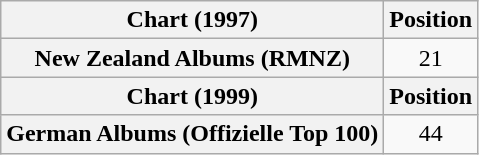<table class="wikitable plainrowheaders" style="text-align:center;">
<tr>
<th scope="col">Chart (1997)</th>
<th scope="col">Position</th>
</tr>
<tr>
<th scope="row">New Zealand Albums (RMNZ)</th>
<td>21</td>
</tr>
<tr>
<th scope="col">Chart (1999)</th>
<th scope="col">Position</th>
</tr>
<tr>
<th scope="row">German Albums (Offizielle Top 100)</th>
<td>44</td>
</tr>
</table>
